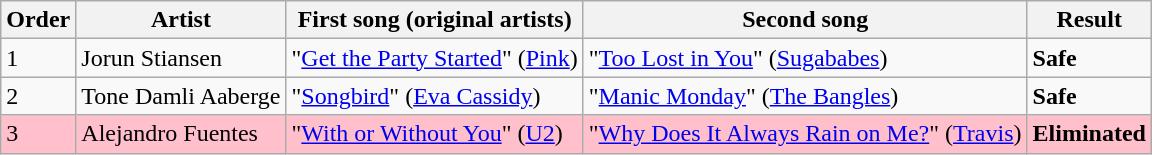<table class=wikitable>
<tr>
<th>Order</th>
<th>Artist</th>
<th>First song (original artists)</th>
<th>Second song</th>
<th>Result</th>
</tr>
<tr>
<td>1</td>
<td>Jorun Stiansen</td>
<td>"<a href='#'>Get the Party Started</a>" (<a href='#'>Pink</a>)</td>
<td>"<a href='#'>Too Lost in You</a>" (<a href='#'>Sugababes</a>)</td>
<td><strong>Safe</strong></td>
</tr>
<tr>
<td>2</td>
<td>Tone Damli Aaberge</td>
<td>"<a href='#'>Songbird</a>" (<a href='#'>Eva Cassidy</a>)</td>
<td>"<a href='#'>Manic Monday</a>" (<a href='#'>The Bangles</a>)</td>
<td><strong>Safe</strong></td>
</tr>
<tr style="background:pink;">
<td>3</td>
<td>Alejandro Fuentes</td>
<td>"<a href='#'>With or Without You</a>" (<a href='#'>U2</a>)</td>
<td>"<a href='#'>Why Does It Always Rain on Me?</a>" (<a href='#'>Travis</a>)</td>
<td><strong>Eliminated</strong></td>
</tr>
</table>
